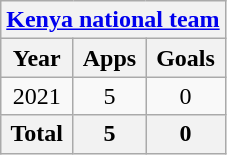<table class="wikitable" style="text-align:center">
<tr>
<th colspan=3><a href='#'>Kenya national team</a></th>
</tr>
<tr>
<th>Year</th>
<th>Apps</th>
<th>Goals</th>
</tr>
<tr>
<td>2021</td>
<td>5</td>
<td>0</td>
</tr>
<tr>
<th>Total</th>
<th>5</th>
<th>0</th>
</tr>
</table>
